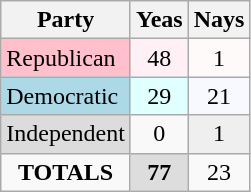<table class="wikitable" style="text-align:center">
<tr>
<th>Party</th>
<th>Yeas</th>
<th>Nays</th>
</tr>
<tr style="background:snow">
<td style="text-align:left; background:pink">Republican</td>
<td style="background:lavenderblush">48</td>
<td>1</td>
</tr>
<tr style="background:ghostwhite">
<td style="text-align:left; background:lightblue">Democratic</td>
<td style="background:lightcyan">29</td>
<td>21</td>
</tr>
<tr>
<td style="text-align:left; background:gainsboro">Independent</td>
<td>0</td>
<td style="background:#efefef">1</td>
</tr>
<tr>
<td><strong>TOTALS</strong></td>
<td style="background:#DDDDDD"><strong>77</strong></td>
<td>23</td>
</tr>
</table>
